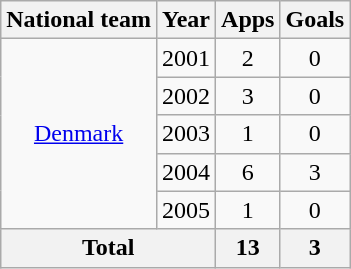<table class="wikitable" style="text-align:center">
<tr>
<th>National team</th>
<th>Year</th>
<th>Apps</th>
<th>Goals</th>
</tr>
<tr>
<td rowspan="5"><a href='#'>Denmark</a></td>
<td>2001</td>
<td>2</td>
<td>0</td>
</tr>
<tr>
<td>2002</td>
<td>3</td>
<td>0</td>
</tr>
<tr>
<td>2003</td>
<td>1</td>
<td>0</td>
</tr>
<tr>
<td>2004</td>
<td>6</td>
<td>3</td>
</tr>
<tr>
<td>2005</td>
<td>1</td>
<td>0</td>
</tr>
<tr>
<th colspan="2">Total</th>
<th>13</th>
<th>3</th>
</tr>
</table>
